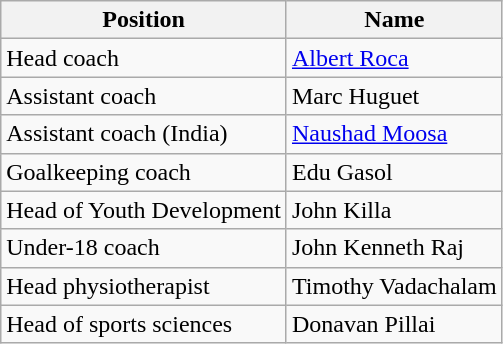<table class="wikitable">
<tr>
<th>Position</th>
<th>Name</th>
</tr>
<tr>
<td>Head coach</td>
<td> <a href='#'>Albert Roca</a></td>
</tr>
<tr>
<td>Assistant coach</td>
<td> Marc Huguet</td>
</tr>
<tr>
<td>Assistant coach (India)</td>
<td> <a href='#'>Naushad Moosa</a></td>
</tr>
<tr>
<td>Goalkeeping coach</td>
<td> Edu Gasol</td>
</tr>
<tr>
<td>Head of Youth Development</td>
<td> John Killa</td>
</tr>
<tr>
<td>Under-18 coach</td>
<td> John Kenneth Raj</td>
</tr>
<tr>
<td>Head physiotherapist</td>
<td> Timothy Vadachalam</td>
</tr>
<tr>
<td>Head of sports sciences</td>
<td> Donavan Pillai</td>
</tr>
</table>
